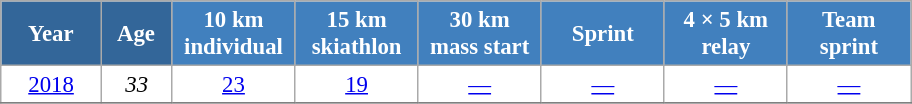<table class="wikitable" style="font-size:95%; text-align:center; border:grey solid 1px; border-collapse:collapse; background:#ffffff;">
<tr>
<th style="background-color:#369; color:white; width:60px;"> Year </th>
<th style="background-color:#369; color:white; width:40px;"> Age </th>
<th style="background-color:#4180be; color:white; width:75px;"> 10 km <br> individual </th>
<th style="background-color:#4180be; color:white; width:75px;"> 15 km <br> skiathlon </th>
<th style="background-color:#4180be; color:white; width:75px;"> 30 km <br> mass start </th>
<th style="background-color:#4180be; color:white; width:75px;"> Sprint </th>
<th style="background-color:#4180be; color:white; width:75px;"> 4 × 5 km <br> relay </th>
<th style="background-color:#4180be; color:white; width:75px;"> Team <br> sprint </th>
</tr>
<tr>
<td><a href='#'>2018</a></td>
<td><em>33</em></td>
<td><a href='#'>23</a></td>
<td><a href='#'>19</a></td>
<td><a href='#'>—</a></td>
<td><a href='#'>—</a></td>
<td><a href='#'>—</a></td>
<td><a href='#'>—</a></td>
</tr>
<tr>
</tr>
</table>
